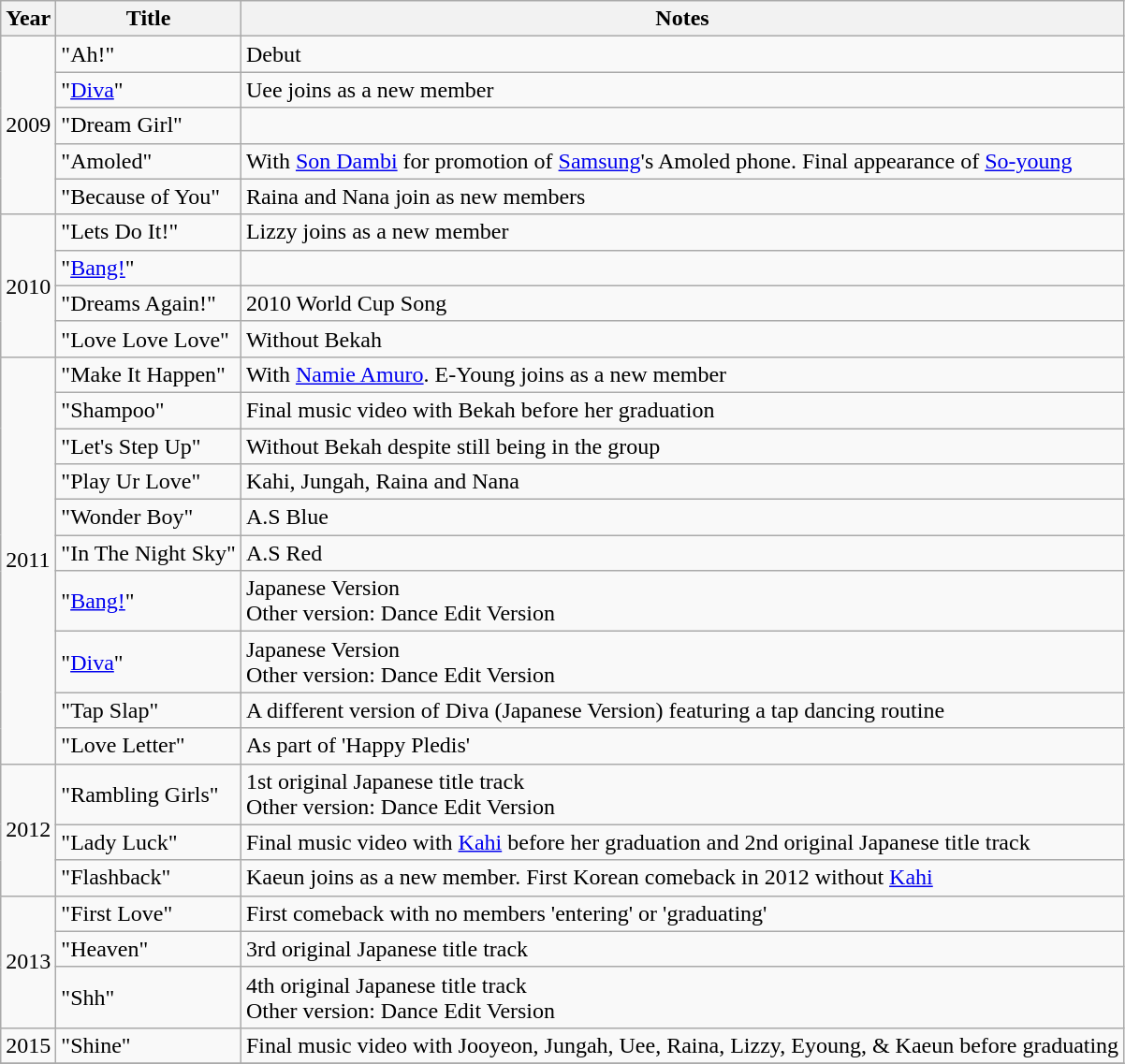<table class="wikitable">
<tr>
<th>Year</th>
<th>Title</th>
<th>Notes</th>
</tr>
<tr>
<td rowspan=5>2009</td>
<td>"Ah!"</td>
<td>Debut</td>
</tr>
<tr>
<td>"<a href='#'>Diva</a>"</td>
<td>Uee joins as a new member</td>
</tr>
<tr>
<td>"Dream Girl"</td>
<td></td>
</tr>
<tr>
<td>"Amoled"</td>
<td>With <a href='#'>Son Dambi</a> for promotion of <a href='#'>Samsung</a>'s Amoled phone. Final appearance of <a href='#'>So-young</a></td>
</tr>
<tr>
<td>"Because of You"</td>
<td>Raina and Nana join as new members</td>
</tr>
<tr>
<td rowspan=4>2010</td>
<td>"Lets Do It!"</td>
<td>Lizzy joins as a new member</td>
</tr>
<tr>
<td>"<a href='#'>Bang!</a>"</td>
<td></td>
</tr>
<tr>
<td>"Dreams Again!"</td>
<td>2010 World Cup Song</td>
</tr>
<tr>
<td>"Love Love Love"</td>
<td>Without Bekah</td>
</tr>
<tr>
<td rowspan=10>2011</td>
<td>"Make It Happen"</td>
<td>With <a href='#'>Namie Amuro</a>. E-Young joins as a new member</td>
</tr>
<tr>
<td>"Shampoo"</td>
<td>Final music video with Bekah before her graduation</td>
</tr>
<tr>
<td>"Let's Step Up"</td>
<td>Without Bekah despite still being in the group</td>
</tr>
<tr>
<td>"Play Ur Love"</td>
<td>Kahi, Jungah, Raina and Nana</td>
</tr>
<tr>
<td>"Wonder Boy"</td>
<td>A.S Blue</td>
</tr>
<tr>
<td>"In The Night Sky"</td>
<td>A.S Red</td>
</tr>
<tr>
<td>"<a href='#'>Bang!</a>"</td>
<td>Japanese Version<br>Other version: Dance Edit Version</td>
</tr>
<tr>
<td>"<a href='#'>Diva</a>"</td>
<td>Japanese Version<br>Other version: Dance Edit Version</td>
</tr>
<tr>
<td>"Tap Slap"</td>
<td>A different version of Diva (Japanese Version) featuring a tap dancing routine</td>
</tr>
<tr>
<td>"Love Letter"</td>
<td>As part of 'Happy Pledis'</td>
</tr>
<tr>
<td rowspan=3>2012</td>
<td>"Rambling Girls"</td>
<td>1st original Japanese title track<br>Other version: Dance Edit Version</td>
</tr>
<tr>
<td>"Lady Luck"</td>
<td>Final music video with <a href='#'>Kahi</a> before her graduation and 2nd original Japanese title track</td>
</tr>
<tr>
<td>"Flashback"</td>
<td>Kaeun joins as a new member. First Korean comeback in 2012 without <a href='#'>Kahi</a></td>
</tr>
<tr>
<td rowspan=3>2013</td>
<td>"First Love"</td>
<td>First comeback with no members 'entering' or 'graduating'</td>
</tr>
<tr>
<td>"Heaven"</td>
<td>3rd original Japanese title track</td>
</tr>
<tr>
<td>"Shh"</td>
<td>4th original Japanese title track<br>Other version: Dance Edit Version</td>
</tr>
<tr>
<td rowspan=1>2015</td>
<td>"Shine"</td>
<td>Final music video with Jooyeon, Jungah, Uee, Raina, Lizzy, Eyoung, & Kaeun before graduating</td>
</tr>
<tr>
</tr>
</table>
